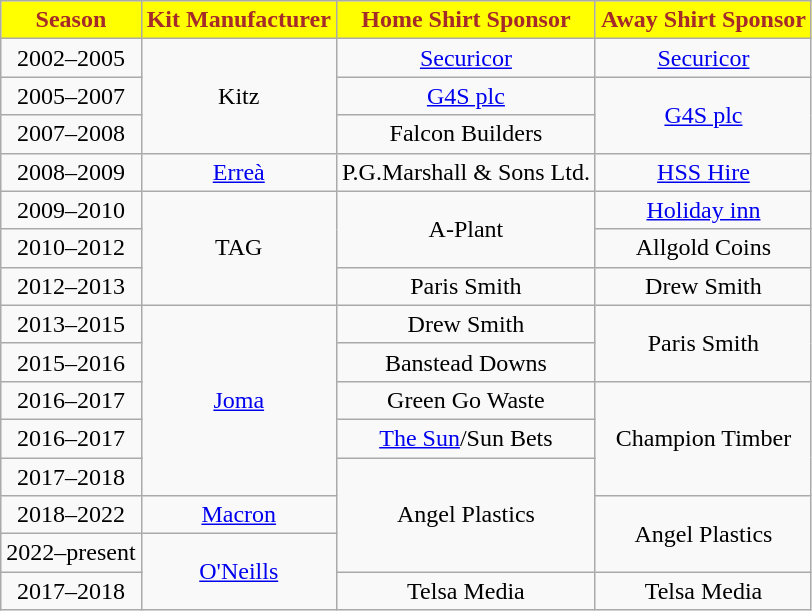<table class="wikitable" style="text-align: center">
<tr>
<th style="background:yellow;color:brown">Season</th>
<th style="background:yellow;color:brown">Kit Manufacturer</th>
<th style="background:yellow;color:brown">Home Shirt Sponsor</th>
<th style="background:yellow;color:brown">Away Shirt Sponsor</th>
</tr>
<tr>
<td>2002–2005</td>
<td rowspan=3>Kitz</td>
<td><a href='#'>Securicor</a></td>
<td><a href='#'>Securicor</a></td>
</tr>
<tr>
<td>2005–2007</td>
<td><a href='#'>G4S plc</a></td>
<td rowspan=2><a href='#'>G4S plc</a></td>
</tr>
<tr>
<td>2007–2008</td>
<td>Falcon Builders</td>
</tr>
<tr>
<td>2008–2009</td>
<td><a href='#'>Erreà</a></td>
<td>P.G.Marshall & Sons Ltd.</td>
<td><a href='#'>HSS Hire</a></td>
</tr>
<tr>
<td>2009–2010</td>
<td rowspan=3>TAG</td>
<td rowspan=2>A-Plant</td>
<td><a href='#'>Holiday inn</a></td>
</tr>
<tr>
<td>2010–2012</td>
<td>Allgold Coins</td>
</tr>
<tr>
<td>2012–2013</td>
<td>Paris Smith</td>
<td>Drew Smith</td>
</tr>
<tr>
<td>2013–2015</td>
<td rowspan=5><a href='#'>Joma</a></td>
<td>Drew Smith</td>
<td rowspan=2>Paris Smith</td>
</tr>
<tr>
<td>2015–2016</td>
<td>Banstead Downs</td>
</tr>
<tr>
<td>2016–2017</td>
<td>Green Go Waste</td>
<td rowspan=3>Champion Timber</td>
</tr>
<tr>
<td>2016–2017</td>
<td><a href='#'>The Sun</a>/Sun Bets</td>
</tr>
<tr>
<td>2017–2018</td>
<td rowspan=3>Angel Plastics</td>
</tr>
<tr>
<td>2018–2022</td>
<td><a href='#'>Macron</a></td>
<td rowspan=2>Angel Plastics</td>
</tr>
<tr>
<td>2022–present</td>
<td rowspan=3><a href='#'>O'Neills</a></td>
</tr>
<tr>
<td>2017–2018</td>
<td>Telsa Media</td>
<td>Telsa Media</td>
</tr>
</table>
